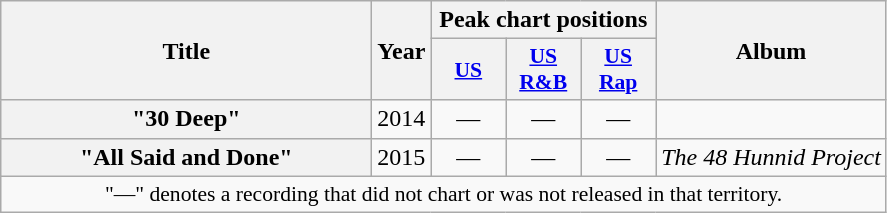<table class="wikitable plainrowheaders" style="text-align:center;">
<tr>
<th scope="col" rowspan="2" style="width:15em;">Title</th>
<th scope="col" rowspan="2">Year</th>
<th scope="col" colspan="3">Peak chart positions</th>
<th scope="col" rowspan="2">Album</th>
</tr>
<tr>
<th scope="col" style="width:3em;font-size:90%;"><a href='#'>US</a></th>
<th scope="col" style="width:3em;font-size:90%;"><a href='#'>US<br>R&B</a></th>
<th scope="col" style="width:3em;font-size:90%;"><a href='#'>US<br>Rap</a></th>
</tr>
<tr>
<th scope="row">"30 Deep"</th>
<td>2014</td>
<td>—</td>
<td>—</td>
<td>—</td>
<td></td>
</tr>
<tr>
<th scope="row">"All Said and Done"<br></th>
<td>2015</td>
<td>—</td>
<td>—</td>
<td>—</td>
<td><em>The 48 Hunnid Project</em></td>
</tr>
<tr>
<td colspan="15" style="font-size:90%">"—" denotes a recording that did not chart or was not released in that territory.</td>
</tr>
</table>
